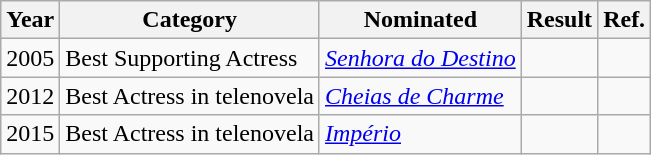<table class="wikitable">
<tr>
<th>Year</th>
<th>Category</th>
<th>Nominated</th>
<th>Result</th>
<th>Ref.</th>
</tr>
<tr>
<td>2005</td>
<td>Best Supporting Actress</td>
<td><em><a href='#'>Senhora do Destino</a></em></td>
<td></td>
<td></td>
</tr>
<tr>
<td>2012</td>
<td>Best Actress in telenovela</td>
<td><em><a href='#'>Cheias de Charme</a></em></td>
<td></td>
<td></td>
</tr>
<tr>
<td>2015</td>
<td>Best Actress in telenovela</td>
<td><em><a href='#'>Império</a></em></td>
<td></td>
<td></td>
</tr>
</table>
